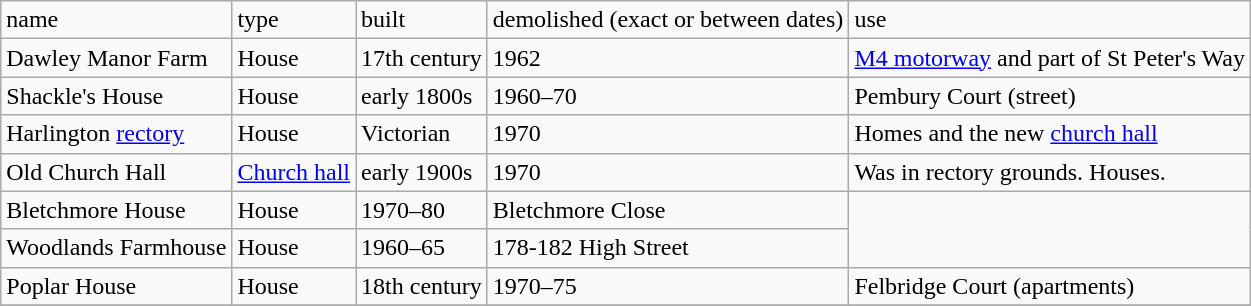<table class="wikitable sorttable">
<tr style="white-space:nowrap">
<td>name</td>
<td>type</td>
<td>built</td>
<td>demolished (exact or between dates)</td>
<td>use</td>
</tr>
<tr>
<td>Dawley Manor Farm</td>
<td>House</td>
<td>17th century</td>
<td>1962</td>
<td><a href='#'>M4 motorway</a> and part of St Peter's Way</td>
</tr>
<tr>
<td>Shackle's House</td>
<td>House</td>
<td>early 1800s</td>
<td>1960–70</td>
<td>Pembury Court (street)</td>
</tr>
<tr>
<td>Harlington <a href='#'>rectory</a></td>
<td>House</td>
<td>Victorian</td>
<td>1970</td>
<td>Homes and the new <a href='#'>church hall</a></td>
</tr>
<tr>
<td>Old Church Hall</td>
<td><a href='#'>Church hall</a></td>
<td>early 1900s</td>
<td>1970</td>
<td>Was in rectory grounds. Houses.</td>
</tr>
<tr>
<td>Bletchmore House</td>
<td>House</td>
<td>1970–80</td>
<td>Bletchmore Close</td>
</tr>
<tr>
<td>Woodlands Farmhouse</td>
<td>House</td>
<td>1960–65</td>
<td>178-182 High Street</td>
</tr>
<tr>
<td>Poplar House</td>
<td>House</td>
<td>18th century</td>
<td>1970–75</td>
<td>Felbridge Court (apartments)</td>
</tr>
<tr>
</tr>
</table>
